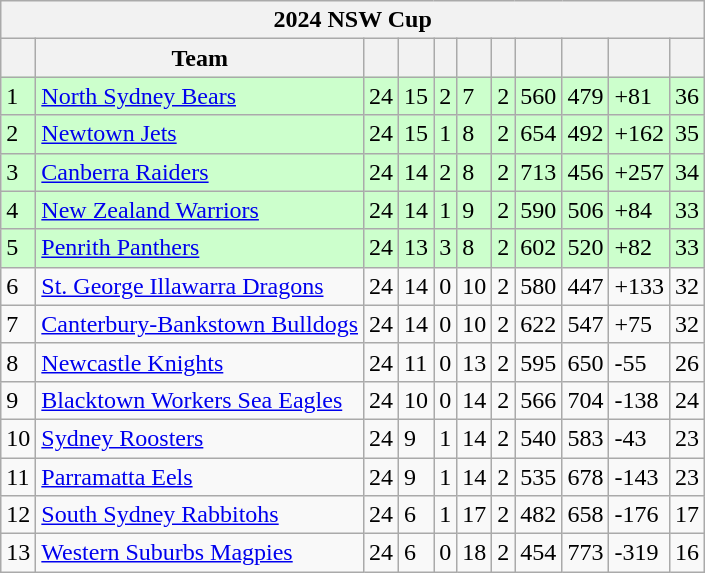<table class="wikitable">
<tr>
<th colspan="11">2024 NSW Cup</th>
</tr>
<tr>
<th></th>
<th>Team</th>
<th></th>
<th></th>
<th></th>
<th></th>
<th></th>
<th></th>
<th></th>
<th></th>
<th></th>
</tr>
<tr style="background: #ccffcc;">
<td>1</td>
<td> <a href='#'>North Sydney Bears</a></td>
<td>24</td>
<td>15</td>
<td>2</td>
<td>7</td>
<td>2</td>
<td>560</td>
<td>479</td>
<td>+81</td>
<td>36</td>
</tr>
<tr style="background: #ccffcc;">
<td>2</td>
<td> <a href='#'>Newtown Jets</a></td>
<td>24</td>
<td>15</td>
<td>1</td>
<td>8</td>
<td>2</td>
<td>654</td>
<td>492</td>
<td>+162</td>
<td>35</td>
</tr>
<tr style="background: #ccffcc;">
<td>3</td>
<td> <a href='#'>Canberra Raiders</a></td>
<td>24</td>
<td>14</td>
<td>2</td>
<td>8</td>
<td>2</td>
<td>713</td>
<td>456</td>
<td>+257</td>
<td>34</td>
</tr>
<tr style="background: #ccffcc;">
<td>4</td>
<td> <a href='#'>New Zealand Warriors</a></td>
<td>24</td>
<td>14</td>
<td>1</td>
<td>9</td>
<td>2</td>
<td>590</td>
<td>506</td>
<td>+84</td>
<td>33</td>
</tr>
<tr style="background: #ccffcc;">
<td>5</td>
<td> <a href='#'>Penrith Panthers</a></td>
<td>24</td>
<td>13</td>
<td>3</td>
<td>8</td>
<td>2</td>
<td>602</td>
<td>520</td>
<td>+82</td>
<td>33</td>
</tr>
<tr>
<td>6</td>
<td> <a href='#'>St. George Illawarra Dragons</a></td>
<td>24</td>
<td>14</td>
<td>0</td>
<td>10</td>
<td>2</td>
<td>580</td>
<td>447</td>
<td>+133</td>
<td>32</td>
</tr>
<tr>
<td>7</td>
<td> <a href='#'>Canterbury-Bankstown Bulldogs</a></td>
<td>24</td>
<td>14</td>
<td>0</td>
<td>10</td>
<td>2</td>
<td>622</td>
<td>547</td>
<td>+75</td>
<td>32</td>
</tr>
<tr>
<td>8</td>
<td> <a href='#'>Newcastle Knights</a></td>
<td>24</td>
<td>11</td>
<td>0</td>
<td>13</td>
<td>2</td>
<td>595</td>
<td>650</td>
<td>-55</td>
<td>26</td>
</tr>
<tr>
<td>9</td>
<td> <a href='#'>Blacktown Workers Sea Eagles</a></td>
<td>24</td>
<td>10</td>
<td>0</td>
<td>14</td>
<td>2</td>
<td>566</td>
<td>704</td>
<td>-138</td>
<td>24</td>
</tr>
<tr>
<td>10</td>
<td> <a href='#'>Sydney Roosters</a></td>
<td>24</td>
<td>9</td>
<td>1</td>
<td>14</td>
<td>2</td>
<td>540</td>
<td>583</td>
<td>-43</td>
<td>23</td>
</tr>
<tr>
<td>11</td>
<td> <a href='#'>Parramatta Eels</a></td>
<td>24</td>
<td>9</td>
<td>1</td>
<td>14</td>
<td>2</td>
<td>535</td>
<td>678</td>
<td>-143</td>
<td>23</td>
</tr>
<tr>
<td>12</td>
<td> <a href='#'>South Sydney Rabbitohs</a></td>
<td>24</td>
<td>6</td>
<td>1</td>
<td>17</td>
<td>2</td>
<td>482</td>
<td>658</td>
<td>-176</td>
<td>17</td>
</tr>
<tr>
<td>13</td>
<td> <a href='#'>Western Suburbs Magpies</a></td>
<td>24</td>
<td>6</td>
<td>0</td>
<td>18</td>
<td>2</td>
<td>454</td>
<td>773</td>
<td>-319</td>
<td>16</td>
</tr>
</table>
